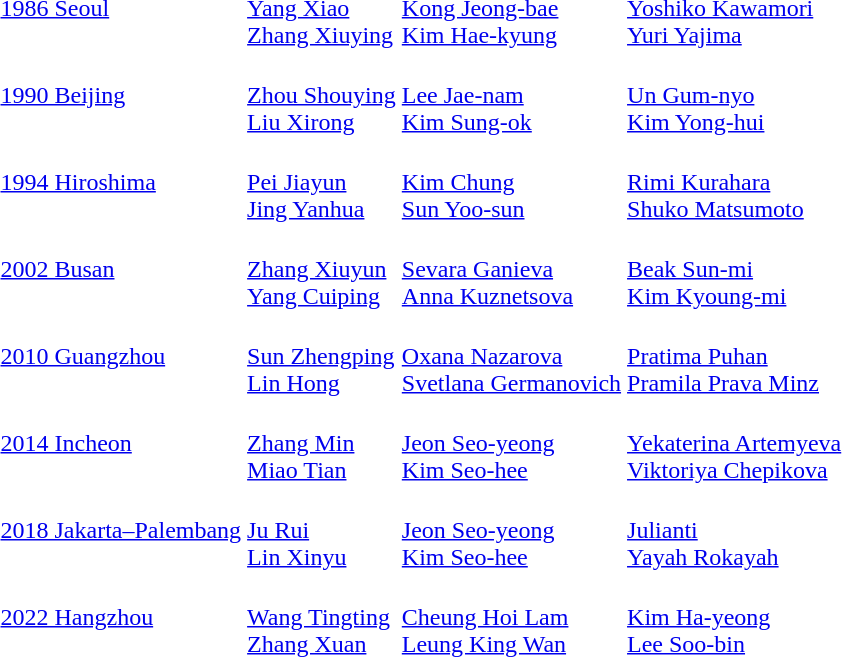<table>
<tr>
<td><a href='#'>1986 Seoul</a></td>
<td><br><a href='#'>Yang Xiao</a><br><a href='#'>Zhang Xiuying</a></td>
<td><br><a href='#'>Kong Jeong-bae</a><br><a href='#'>Kim Hae-kyung</a></td>
<td><br><a href='#'>Yoshiko Kawamori</a><br><a href='#'>Yuri Yajima</a></td>
</tr>
<tr>
<td><a href='#'>1990 Beijing</a></td>
<td><br><a href='#'>Zhou Shouying</a><br><a href='#'>Liu Xirong</a></td>
<td><br><a href='#'>Lee Jae-nam</a><br><a href='#'>Kim Sung-ok</a></td>
<td><br><a href='#'>Un Gum-nyo</a><br><a href='#'>Kim Yong-hui</a></td>
</tr>
<tr>
<td><a href='#'>1994 Hiroshima</a></td>
<td><br><a href='#'>Pei Jiayun</a><br><a href='#'>Jing Yanhua</a></td>
<td><br><a href='#'>Kim Chung</a><br><a href='#'>Sun Yoo-sun</a></td>
<td><br><a href='#'>Rimi Kurahara</a><br><a href='#'>Shuko Matsumoto</a></td>
</tr>
<tr>
<td><a href='#'>2002 Busan</a></td>
<td><br><a href='#'>Zhang Xiuyun</a><br><a href='#'>Yang Cuiping</a></td>
<td><br><a href='#'>Sevara Ganieva</a><br><a href='#'>Anna Kuznetsova</a></td>
<td><br><a href='#'>Beak Sun-mi</a><br><a href='#'>Kim Kyoung-mi</a></td>
</tr>
<tr>
<td><a href='#'>2010 Guangzhou</a></td>
<td><br><a href='#'>Sun Zhengping</a><br><a href='#'>Lin Hong</a></td>
<td><br><a href='#'>Oxana Nazarova</a><br><a href='#'>Svetlana Germanovich</a></td>
<td><br><a href='#'>Pratima Puhan</a><br><a href='#'>Pramila Prava Minz</a></td>
</tr>
<tr>
<td><a href='#'>2014 Incheon</a></td>
<td><br><a href='#'>Zhang Min</a><br><a href='#'>Miao Tian</a></td>
<td><br><a href='#'>Jeon Seo-yeong</a><br><a href='#'>Kim Seo-hee</a></td>
<td><br><a href='#'>Yekaterina Artemyeva</a><br><a href='#'>Viktoriya Chepikova</a></td>
</tr>
<tr>
<td><a href='#'>2018 Jakarta–Palembang</a></td>
<td><br><a href='#'>Ju Rui</a><br><a href='#'>Lin Xinyu</a></td>
<td><br><a href='#'>Jeon Seo-yeong</a><br><a href='#'>Kim Seo-hee</a></td>
<td><br><a href='#'>Julianti</a><br><a href='#'>Yayah Rokayah</a></td>
</tr>
<tr>
<td><a href='#'>2022 Hangzhou</a></td>
<td><br><a href='#'>Wang Tingting</a><br><a href='#'>Zhang Xuan</a></td>
<td><br><a href='#'>Cheung Hoi Lam</a><br><a href='#'>Leung King Wan</a></td>
<td><br><a href='#'>Kim Ha-yeong</a><br><a href='#'>Lee Soo-bin</a></td>
</tr>
</table>
